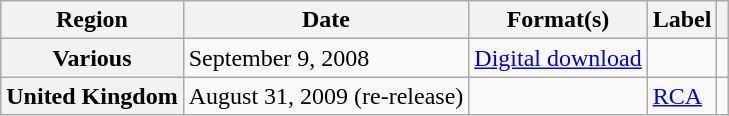<table class="wikitable plainrowheaders">
<tr>
<th scope="col">Region</th>
<th scope="col">Date</th>
<th scope="col">Format(s)</th>
<th scope="col">Label</th>
<th scope="col"></th>
</tr>
<tr>
<th scope="row">Various</th>
<td>September 9, 2008</td>
<td><a href='#'>Digital download</a></td>
<td></td>
<td></td>
</tr>
<tr>
<th scope="row">United Kingdom</th>
<td>August 31, 2009 (re-release)</td>
<td></td>
<td><a href='#'>RCA</a></td>
<td></td>
</tr>
</table>
